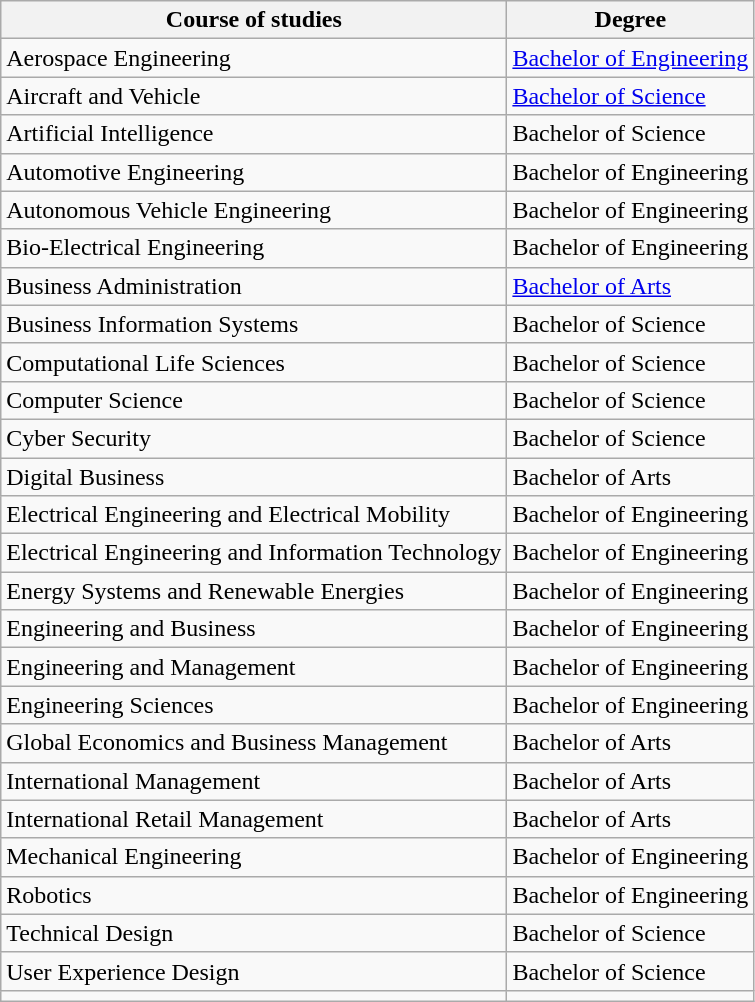<table class="wikitable">
<tr>
<th>Course of studies</th>
<th>Degree</th>
</tr>
<tr>
<td>Aerospace Engineering</td>
<td><a href='#'>Bachelor of Engineering</a></td>
</tr>
<tr>
<td>Aircraft and Vehicle</td>
<td><a href='#'>Bachelor of Science</a></td>
</tr>
<tr>
<td>Artificial Intelligence</td>
<td>Bachelor of Science</td>
</tr>
<tr>
<td>Automotive Engineering</td>
<td>Bachelor of Engineering</td>
</tr>
<tr>
<td>Autonomous Vehicle Engineering</td>
<td>Bachelor of Engineering</td>
</tr>
<tr>
<td>Bio-Electrical Engineering</td>
<td>Bachelor of Engineering</td>
</tr>
<tr>
<td>Business Administration</td>
<td><a href='#'>Bachelor of Arts</a></td>
</tr>
<tr>
<td>Business Information Systems</td>
<td>Bachelor of Science</td>
</tr>
<tr>
<td>Computational Life Sciences</td>
<td>Bachelor of Science</td>
</tr>
<tr>
<td>Computer Science</td>
<td>Bachelor of Science</td>
</tr>
<tr>
<td>Cyber Security</td>
<td>Bachelor of Science</td>
</tr>
<tr>
<td>Digital Business</td>
<td>Bachelor of Arts</td>
</tr>
<tr>
<td>Electrical Engineering and Electrical Mobility</td>
<td>Bachelor of Engineering</td>
</tr>
<tr>
<td>Electrical Engineering and Information Technology</td>
<td>Bachelor of Engineering</td>
</tr>
<tr>
<td>Energy Systems and Renewable Energies</td>
<td>Bachelor of Engineering</td>
</tr>
<tr>
<td>Engineering and Business</td>
<td>Bachelor of Engineering</td>
</tr>
<tr>
<td>Engineering and Management</td>
<td>Bachelor of Engineering</td>
</tr>
<tr>
<td>Engineering Sciences</td>
<td>Bachelor of Engineering</td>
</tr>
<tr>
<td>Global Economics and Business Management</td>
<td>Bachelor of Arts</td>
</tr>
<tr>
<td>International Management</td>
<td>Bachelor of Arts</td>
</tr>
<tr>
<td>International Retail Management</td>
<td>Bachelor of Arts</td>
</tr>
<tr>
<td>Mechanical Engineering</td>
<td>Bachelor of Engineering</td>
</tr>
<tr>
<td>Robotics</td>
<td>Bachelor of Engineering</td>
</tr>
<tr>
<td>Technical Design</td>
<td>Bachelor of Science</td>
</tr>
<tr>
<td>User Experience Design</td>
<td>Bachelor of Science</td>
</tr>
<tr>
<td></td>
<td></td>
</tr>
</table>
